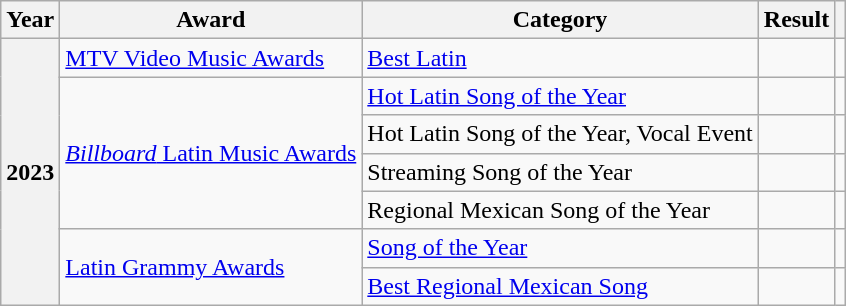<table class="wikitable sortable plainrowheaders" style="border:none; margin:0;">
<tr>
<th scope="col">Year</th>
<th scope="col">Award</th>
<th scope="col">Category</th>
<th scope="col">Result</th>
<th class="unsortable" scope="col"></th>
</tr>
<tr>
<th rowspan="7">2023</th>
<td><a href='#'>MTV Video Music Awards</a></td>
<td><a href='#'>Best Latin</a></td>
<td></td>
<td></td>
</tr>
<tr>
<td rowspan="4"><a href='#'><em>Billboard</em> Latin Music Awards</a></td>
<td><a href='#'>Hot Latin Song of the Year</a></td>
<td></td>
<td></td>
</tr>
<tr>
<td>Hot Latin Song of the Year, Vocal Event</td>
<td></td>
<td></td>
</tr>
<tr>
<td>Streaming Song of the Year</td>
<td></td>
<td></td>
</tr>
<tr>
<td>Regional Mexican Song of the Year</td>
<td></td>
<td></td>
</tr>
<tr>
<td rowspan="2"><a href='#'>Latin Grammy Awards</a></td>
<td><a href='#'>Song of the Year</a></td>
<td></td>
<td></td>
</tr>
<tr>
<td><a href='#'>Best Regional Mexican Song</a></td>
<td></td>
<td></td>
</tr>
</table>
